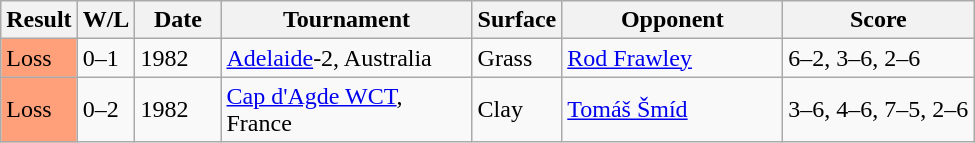<table class="sortable wikitable">
<tr>
<th style="width:40px">Result</th>
<th style="width:30px" class="unsortable">W/L</th>
<th style="width:50px">Date</th>
<th style="width:160px">Tournament</th>
<th style="width:50px">Surface</th>
<th style="width:140px">Opponent</th>
<th style="width:120px" class="unsortable">Score</th>
</tr>
<tr>
<td style="background:#ffa07a;">Loss</td>
<td>0–1</td>
<td>1982</td>
<td><a href='#'>Adelaide</a>-2, Australia</td>
<td>Grass</td>
<td> <a href='#'>Rod Frawley</a></td>
<td>6–2, 3–6, 2–6</td>
</tr>
<tr>
<td style="background:#ffa07a;">Loss</td>
<td>0–2</td>
<td>1982</td>
<td><a href='#'>Cap d'Agde WCT</a>, France</td>
<td>Clay</td>
<td> <a href='#'>Tomáš Šmíd</a></td>
<td>3–6, 4–6, 7–5, 2–6</td>
</tr>
</table>
